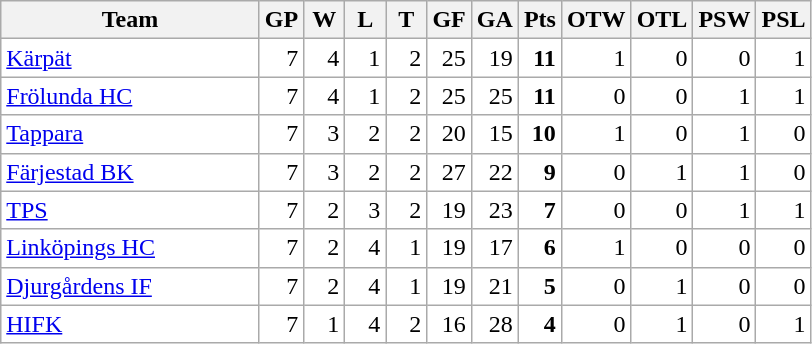<table class="wikitable" style="text-align: right;">
<tr>
<th width=165>Team</th>
<th width=20>GP</th>
<th width=20>W</th>
<th width=20>L</th>
<th width=20>T</th>
<th width=20>GF</th>
<th width=20>GA</th>
<th width=20>Pts</th>
<th width=20>OTW</th>
<th width=20>OTL</th>
<th width=20>PSW</th>
<th width=20>PSL</th>
</tr>
<tr style="background:#ffffff;">
<td style="text-align:left;"> <a href='#'>Kärpät</a></td>
<td>7</td>
<td>4</td>
<td>1</td>
<td>2</td>
<td>25</td>
<td>19</td>
<td><strong>11</strong></td>
<td>1</td>
<td>0</td>
<td>0</td>
<td>1</td>
</tr>
<tr style="background:#ffffff;">
<td style="text-align:left;"> <a href='#'>Frölunda HC</a></td>
<td>7</td>
<td>4</td>
<td>1</td>
<td>2</td>
<td>25</td>
<td>25</td>
<td><strong>11</strong></td>
<td>0</td>
<td>0</td>
<td>1</td>
<td>1</td>
</tr>
<tr style="background:#ffffff;">
<td style="text-align:left;"> <a href='#'>Tappara</a></td>
<td>7</td>
<td>3</td>
<td>2</td>
<td>2</td>
<td>20</td>
<td>15</td>
<td><strong>10</strong></td>
<td>1</td>
<td>0</td>
<td>1</td>
<td>0</td>
</tr>
<tr style="background:#ffffff;">
<td style="text-align:left;"> <a href='#'>Färjestad BK</a></td>
<td>7</td>
<td>3</td>
<td>2</td>
<td>2</td>
<td>27</td>
<td>22</td>
<td><strong>9</strong></td>
<td>0</td>
<td>1</td>
<td>1</td>
<td>0</td>
</tr>
<tr style="background:#ffffff;">
<td style="text-align:left;"> <a href='#'>TPS</a></td>
<td>7</td>
<td>2</td>
<td>3</td>
<td>2</td>
<td>19</td>
<td>23</td>
<td><strong>7</strong></td>
<td>0</td>
<td>0</td>
<td>1</td>
<td>1</td>
</tr>
<tr style="background:#ffffff;">
<td style="text-align:left;"> <a href='#'>Linköpings HC</a></td>
<td>7</td>
<td>2</td>
<td>4</td>
<td>1</td>
<td>19</td>
<td>17</td>
<td><strong>6</strong></td>
<td>1</td>
<td>0</td>
<td>0</td>
<td>0</td>
</tr>
<tr style="background:#ffffff;">
<td style="text-align:left;"> <a href='#'>Djurgårdens IF</a></td>
<td>7</td>
<td>2</td>
<td>4</td>
<td>1</td>
<td>19</td>
<td>21</td>
<td><strong>5</strong></td>
<td>0</td>
<td>1</td>
<td>0</td>
<td>0</td>
</tr>
<tr style="background:#ffffff;">
<td style="text-align:left;"> <a href='#'>HIFK</a></td>
<td>7</td>
<td>1</td>
<td>4</td>
<td>2</td>
<td>16</td>
<td>28</td>
<td><strong>4</strong></td>
<td>0</td>
<td>1</td>
<td>0</td>
<td>1</td>
</tr>
</table>
